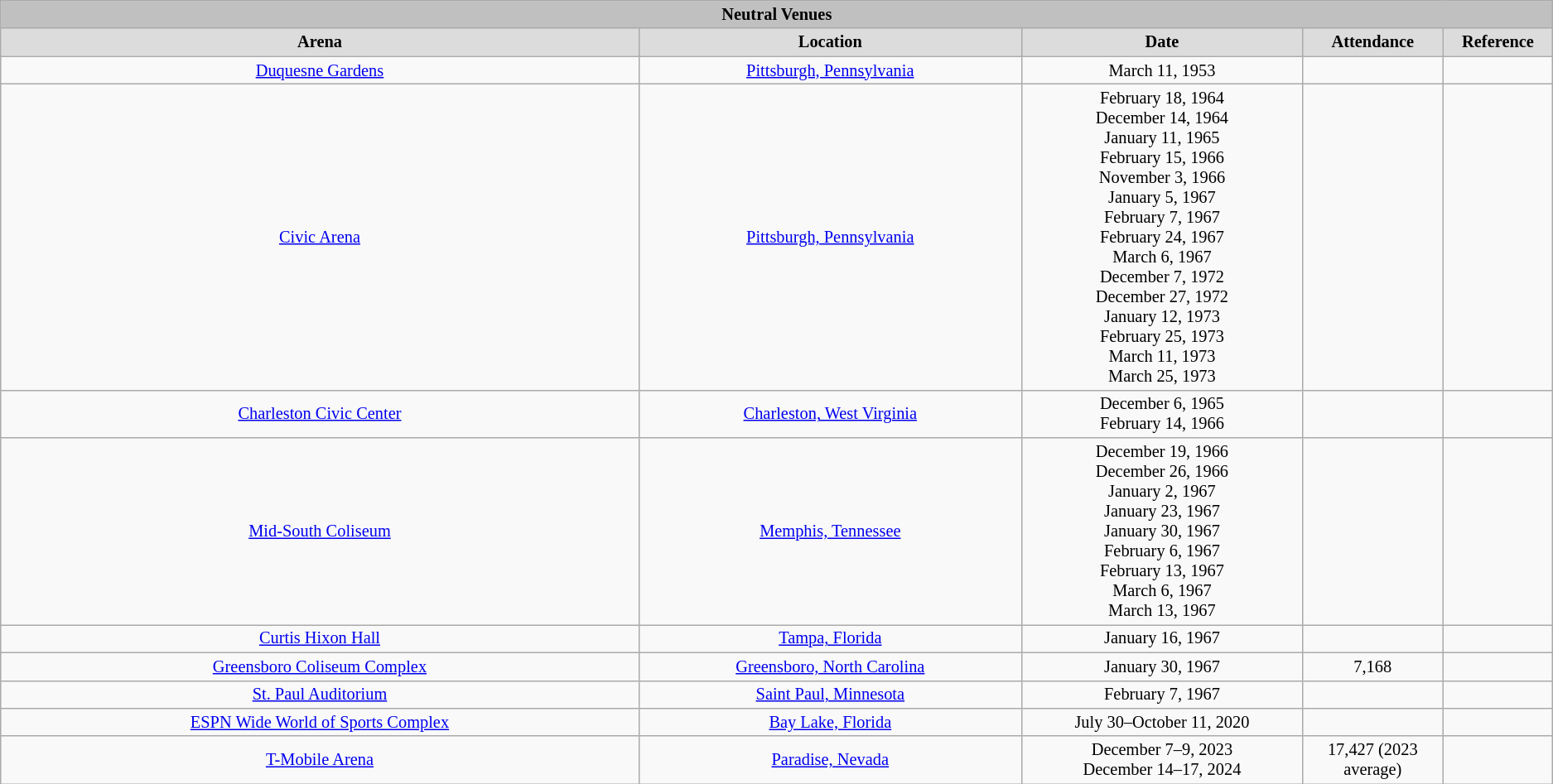<table class="wikitable" style="font-size: 85%; text-align: center;">
<tr>
<td style="background: #C0C0C0" align="center" colspan="5"><strong>Neutral Venues</strong></td>
</tr>
<tr>
<th style="width:25%; background: #DCDCDC;">Arena</th>
<th style="width:15%; background: #DCDCDC;">Location</th>
<th style="width:11%; background: #DCDCDC;">Date</th>
<th style="width:5%; background: #DCDCDC;">Attendance</th>
<th style="width:3%; background: #DCDCDC;">Reference</th>
</tr>
<tr>
<td><a href='#'>Duquesne Gardens</a></td>
<td><a href='#'>Pittsburgh, Pennsylvania</a></td>
<td>March 11, 1953</td>
<td></td>
<td></td>
</tr>
<tr>
<td><a href='#'>Civic Arena</a></td>
<td><a href='#'>Pittsburgh, Pennsylvania</a></td>
<td>February 18, 1964<br>December 14, 1964<br>January 11, 1965<br>February 15, 1966<br>November 3, 1966<br>January 5, 1967<br>February 7, 1967<br>February 24, 1967<br>March 6, 1967<br>December 7, 1972<br>December 27, 1972<br>January 12, 1973<br>February 25, 1973<br>March 11, 1973<br>March 25, 1973</td>
<td></td>
<td></td>
</tr>
<tr>
<td><a href='#'>Charleston Civic Center</a></td>
<td><a href='#'>Charleston, West Virginia</a></td>
<td>December 6, 1965<br>February 14, 1966</td>
<td></td>
<td></td>
</tr>
<tr>
<td><a href='#'>Mid-South Coliseum</a></td>
<td><a href='#'>Memphis, Tennessee</a></td>
<td>December 19, 1966<br>December 26, 1966<br>January 2, 1967<br>January 23, 1967<br>January 30, 1967<br>February 6, 1967<br>February 13, 1967<br>March 6, 1967<br>March 13, 1967</td>
<td></td>
<td></td>
</tr>
<tr>
<td><a href='#'>Curtis Hixon Hall</a></td>
<td><a href='#'>Tampa, Florida</a></td>
<td>January 16, 1967</td>
<td></td>
<td></td>
</tr>
<tr>
<td><a href='#'>Greensboro Coliseum Complex</a></td>
<td><a href='#'>Greensboro, North Carolina</a></td>
<td>January 30, 1967</td>
<td>7,168</td>
<td></td>
</tr>
<tr>
<td><a href='#'>St. Paul Auditorium</a></td>
<td><a href='#'>Saint Paul, Minnesota</a></td>
<td>February 7, 1967</td>
<td></td>
<td></td>
</tr>
<tr>
<td><a href='#'>ESPN Wide World of Sports Complex</a></td>
<td><a href='#'>Bay Lake, Florida</a></td>
<td>July 30–October 11, 2020</td>
<td></td>
<td></td>
</tr>
<tr>
<td><a href='#'>T-Mobile Arena</a></td>
<td><a href='#'>Paradise, Nevada</a></td>
<td>December 7–9, 2023<br>December 14–17, 2024</td>
<td>17,427 (2023 average)</td>
<td></td>
</tr>
</table>
